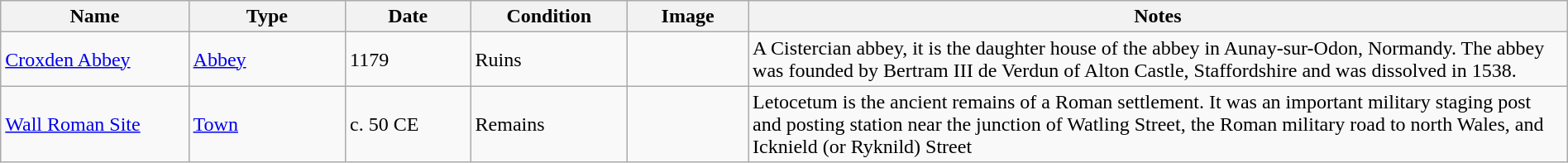<table class="wikitable sortable" width="100%">
<tr>
<th width="12%">Name</th>
<th width="10%">Type</th>
<th width="8%">Date</th>
<th width="10%">Condition</th>
<th class="unsortable" width="90px">Image</th>
<th class="unsortable">Notes</th>
</tr>
<tr>
<td><a href='#'>Croxden Abbey</a></td>
<td><a href='#'>Abbey</a></td>
<td>1179</td>
<td>Ruins</td>
<td></td>
<td>A Cistercian abbey, it is the daughter house of the abbey in Aunay-sur-Odon, Normandy. The abbey was founded by Bertram III de Verdun of Alton Castle, Staffordshire and was dissolved in 1538.</td>
</tr>
<tr>
<td><a href='#'>Wall Roman Site</a></td>
<td><a href='#'>Town</a></td>
<td>c. 50 CE</td>
<td>Remains</td>
<td></td>
<td>Letocetum is the ancient remains of a Roman settlement. It was an important military staging post and posting station near the junction of Watling Street, the Roman military road to north Wales, and Icknield (or Ryknild) Street</td>
</tr>
</table>
